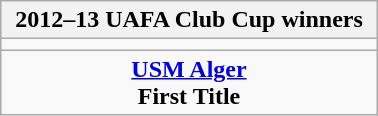<table class="wikitable" style="text-align: center; margin: 0 auto; width: 20%">
<tr>
<th>2012–13 UAFA Club Cup winners</th>
</tr>
<tr>
<td></td>
</tr>
<tr>
<td><strong><a href='#'>USM Alger</a></strong><br><strong>First Title</strong></td>
</tr>
</table>
